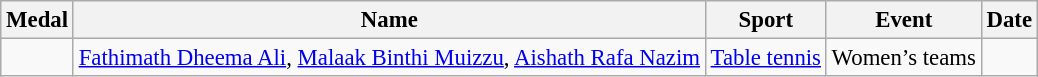<table class="wikitable sortable" style="font-size: 95%;">
<tr>
<th>Medal</th>
<th>Name</th>
<th>Sport</th>
<th>Event</th>
<th>Date</th>
</tr>
<tr>
<td></td>
<td><a href='#'>Fathimath Dheema Ali</a>, <a href='#'>Malaak Binthi Muizzu</a>, <a href='#'>Aishath Rafa Nazim</a></td>
<td><a href='#'>Table tennis</a></td>
<td>Women’s teams</td>
<td></td>
</tr>
</table>
